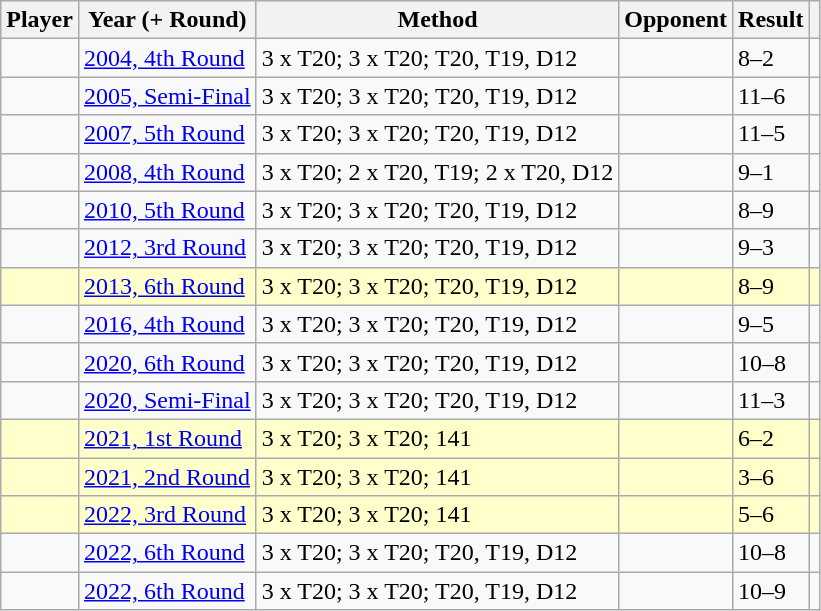<table class="wikitable sortable">
<tr>
<th>Player</th>
<th>Year (+ Round)</th>
<th>Method</th>
<th>Opponent</th>
<th>Result</th>
<th class=unsortable></th>
</tr>
<tr>
<td></td>
<td><a href='#'>2004, 4th Round</a></td>
<td>3 x T20; 3 x T20; T20, T19, D12</td>
<td></td>
<td>8–2</td>
<td></td>
</tr>
<tr>
<td></td>
<td><a href='#'>2005, Semi-Final</a></td>
<td>3 x T20; 3 x T20; T20, T19, D12</td>
<td></td>
<td>11–6</td>
<td></td>
</tr>
<tr>
<td></td>
<td><a href='#'>2007, 5th Round</a></td>
<td>3 x T20; 3 x T20; T20, T19, D12</td>
<td></td>
<td>11–5</td>
<td></td>
</tr>
<tr>
<td></td>
<td><a href='#'>2008, 4th Round</a></td>
<td>3 x T20; 2 x T20, T19; 2 x T20, D12</td>
<td></td>
<td>9–1</td>
<td></td>
</tr>
<tr>
<td></td>
<td><a href='#'>2010, 5th Round</a></td>
<td>3 x T20; 3 x T20; T20, T19, D12</td>
<td></td>
<td>8–9</td>
<td></td>
</tr>
<tr>
<td></td>
<td><a href='#'>2012, 3rd Round</a></td>
<td>3 x T20; 3 x T20; T20, T19, D12</td>
<td></td>
<td>9–3</td>
<td></td>
</tr>
<tr style="background:#FFFFCC;">
<td></td>
<td><a href='#'>2013, 6th Round</a></td>
<td>3 x T20; 3 x T20; T20, T19, D12</td>
<td></td>
<td>8–9</td>
<td></td>
</tr>
<tr>
<td></td>
<td><a href='#'>2016, 4th Round</a></td>
<td>3 x T20; 3 x T20; T20, T19, D12</td>
<td></td>
<td>9–5</td>
<td></td>
</tr>
<tr>
<td></td>
<td><a href='#'>2020, 6th Round</a></td>
<td>3 x T20; 3 x T20; T20, T19, D12</td>
<td></td>
<td>10–8</td>
<td></td>
</tr>
<tr>
<td></td>
<td><a href='#'>2020, Semi-Final</a></td>
<td>3 x T20; 3 x T20; T20, T19, D12</td>
<td></td>
<td>11–3</td>
<td></td>
</tr>
<tr style="background:#FFFFCC;">
<td></td>
<td><a href='#'>2021, 1st Round</a></td>
<td>3 x T20; 3 x T20; 141  </td>
<td></td>
<td>6–2</td>
<td></td>
</tr>
<tr style="background:#FFFFCC;">
<td></td>
<td><a href='#'>2021, 2nd Round</a></td>
<td>3 x T20; 3 x T20; 141  </td>
<td></td>
<td>3–6</td>
<td></td>
</tr>
<tr style="background:#FFFFCC;">
<td></td>
<td><a href='#'>2022, 3rd Round</a></td>
<td>3 x T20; 3 x T20; 141  </td>
<td></td>
<td>5–6</td>
<td></td>
</tr>
<tr>
<td></td>
<td><a href='#'>2022, 6th Round</a></td>
<td>3 x T20; 3 x T20; T20, T19, D12</td>
<td></td>
<td>10–8</td>
<td></td>
</tr>
<tr>
<td></td>
<td><a href='#'>2022, 6th Round</a></td>
<td>3 x T20; 3 x T20; T20, T19, D12</td>
<td></td>
<td>10–9</td>
<td></td>
</tr>
</table>
